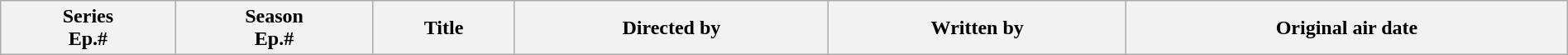<table class="wikitable plainrowheaders" style="width:100%; margin:auto;">
<tr>
<th>Series<br>Ep.#</th>
<th>Season<br>Ep.#</th>
<th>Title</th>
<th>Directed by</th>
<th>Written by</th>
<th>Original air date<br>













</th>
</tr>
</table>
